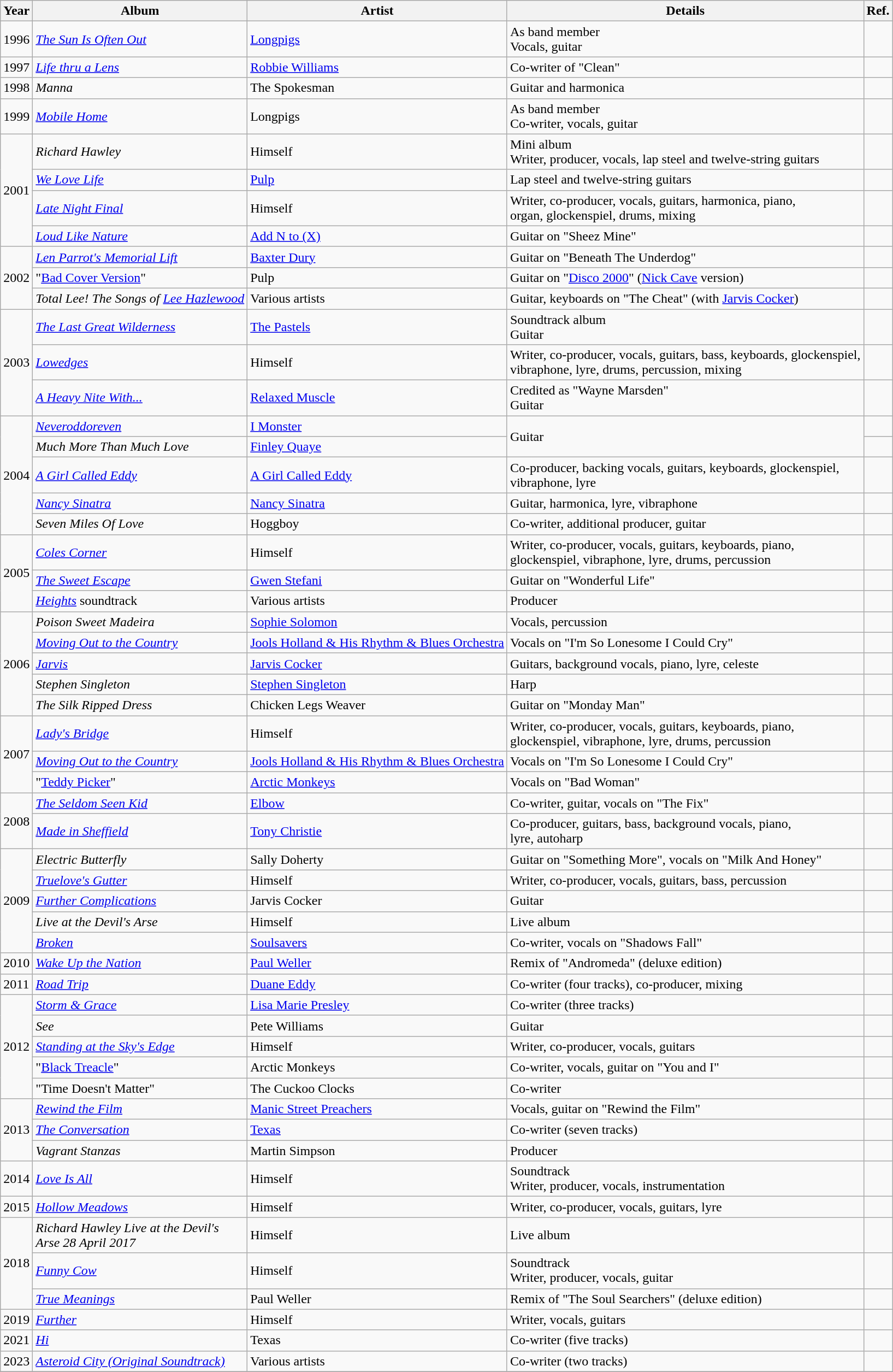<table class="wikitable">
<tr>
<th style="width:1em;">Year</th>
<th>Album</th>
<th>Artist</th>
<th>Details</th>
<th>Ref.</th>
</tr>
<tr>
<td>1996</td>
<td><em><a href='#'>The Sun Is Often Out</a></em></td>
<td><a href='#'>Longpigs</a></td>
<td>As band member <br> Vocals, guitar</td>
<td style="text-align:center;"></td>
</tr>
<tr>
<td>1997</td>
<td><em><a href='#'>Life thru a Lens</a></em></td>
<td><a href='#'>Robbie Williams</a></td>
<td>Co-writer of "Clean"</td>
<td style="text-align:center;"></td>
</tr>
<tr>
<td>1998</td>
<td><em>Manna</em></td>
<td>The Spokesman</td>
<td>Guitar and harmonica</td>
<td style="text-align:center;"></td>
</tr>
<tr>
<td>1999</td>
<td><em><a href='#'>Mobile Home</a></em></td>
<td>Longpigs</td>
<td>As band member <br> Co-writer, vocals, guitar</td>
<td style="text-align:center;"></td>
</tr>
<tr>
<td rowspan="4">2001</td>
<td><em>Richard Hawley</em></td>
<td>Himself</td>
<td>Mini album <br> Writer, producer, vocals, lap steel and twelve-string guitars</td>
<td style="text-align:center;"></td>
</tr>
<tr>
<td><em><a href='#'>We Love Life</a></em></td>
<td><a href='#'>Pulp</a></td>
<td>Lap steel and twelve-string guitars</td>
<td style="text-align:center;"></td>
</tr>
<tr>
<td><em><a href='#'>Late Night Final</a></em></td>
<td>Himself</td>
<td>Writer, co-producer, vocals, guitars, harmonica, piano, <br> organ, glockenspiel, drums, mixing</td>
<td style="text-align:center;"></td>
</tr>
<tr>
<td><em><a href='#'>Loud Like Nature</a></em></td>
<td><a href='#'>Add N to (X)</a></td>
<td>Guitar on "Sheez Mine"</td>
<td style="text-align:center;"></td>
</tr>
<tr>
<td rowspan="3">2002</td>
<td><em><a href='#'>Len Parrot's Memorial Lift</a></em></td>
<td><a href='#'>Baxter Dury</a></td>
<td>Guitar on "Beneath The Underdog"</td>
<td style="text-align:center;"></td>
</tr>
<tr>
<td>"<a href='#'>Bad Cover Version</a>"</td>
<td>Pulp</td>
<td>Guitar on "<a href='#'>Disco 2000</a>" (<a href='#'>Nick Cave</a> version)</td>
<td style="text-align:center;"></td>
</tr>
<tr>
<td><em>Total Lee! The Songs of <a href='#'>Lee Hazlewood</a></em></td>
<td>Various artists</td>
<td>Guitar, keyboards on "The Cheat" (with <a href='#'>Jarvis Cocker</a>)</td>
<td style="text-align:center;"></td>
</tr>
<tr>
<td rowspan="3">2003</td>
<td><em><a href='#'>The Last Great Wilderness</a></em></td>
<td><a href='#'>The Pastels</a></td>
<td>Soundtrack album <br> Guitar</td>
<td style="text-align:center;"></td>
</tr>
<tr>
<td><em><a href='#'>Lowedges</a></em></td>
<td>Himself</td>
<td>Writer, co-producer, vocals, guitars, bass, keyboards, glockenspiel,<br> vibraphone, lyre, drums, percussion, mixing</td>
<td style="text-align:center;"></td>
</tr>
<tr>
<td><em><a href='#'>A Heavy Nite With...</a></em></td>
<td><a href='#'>Relaxed Muscle</a></td>
<td>Credited as "Wayne Marsden"<br>Guitar</td>
<td style="text-align:center;"></td>
</tr>
<tr>
<td rowspan="5">2004</td>
<td><em><a href='#'>Neveroddoreven</a></em></td>
<td><a href='#'>I Monster</a></td>
<td rowspan="2">Guitar</td>
<td style="text-align:center;"></td>
</tr>
<tr>
<td><em>Much More Than Much Love</em></td>
<td><a href='#'>Finley Quaye</a></td>
<td style="text-align:center;"></td>
</tr>
<tr>
<td><em><a href='#'>A Girl Called Eddy</a></em></td>
<td><a href='#'>A Girl Called Eddy</a></td>
<td>Co-producer, backing vocals, guitars, keyboards, glockenspiel, <br> vibraphone, lyre</td>
<td style="text-align:center;"></td>
</tr>
<tr>
<td><em><a href='#'>Nancy Sinatra</a></em></td>
<td><a href='#'>Nancy Sinatra</a></td>
<td>Guitar, harmonica, lyre, vibraphone</td>
<td style="text-align:center;"></td>
</tr>
<tr>
<td><em>Seven Miles Of Love</em></td>
<td>Hoggboy</td>
<td>Co-writer, additional producer, guitar</td>
<td style="text-align:center;"></td>
</tr>
<tr>
<td rowspan="3">2005</td>
<td><em><a href='#'>Coles Corner</a></em></td>
<td>Himself</td>
<td>Writer, co-producer, vocals, guitars, keyboards, piano, <br> glockenspiel, vibraphone, lyre, drums, percussion</td>
<td style="text-align:center;"></td>
</tr>
<tr>
<td><em><a href='#'>The Sweet Escape</a></em></td>
<td><a href='#'>Gwen Stefani</a></td>
<td>Guitar on "Wonderful Life"</td>
<td style="text-align:center;"></td>
</tr>
<tr>
<td><em><a href='#'>Heights</a></em> soundtrack</td>
<td>Various artists</td>
<td>Producer</td>
<td style="text-align:center;"></td>
</tr>
<tr>
<td rowspan="5">2006</td>
<td><em>Poison Sweet Madeira</em></td>
<td><a href='#'>Sophie Solomon</a></td>
<td>Vocals, percussion</td>
<td style="text-align:center;"></td>
</tr>
<tr>
<td><em><a href='#'>Moving Out to the Country</a></em></td>
<td><a href='#'>Jools Holland & His Rhythm & Blues Orchestra</a></td>
<td>Vocals on "I'm So Lonesome I Could Cry"</td>
<td style="text-align:center;"></td>
</tr>
<tr>
<td><em><a href='#'>Jarvis</a></em></td>
<td><a href='#'>Jarvis Cocker</a></td>
<td>Guitars, background vocals, piano, lyre, celeste</td>
<td style="text-align:center;"></td>
</tr>
<tr>
<td><em>Stephen Singleton</em></td>
<td><a href='#'>Stephen Singleton</a></td>
<td>Harp</td>
<td style="text-align:center;"></td>
</tr>
<tr>
<td><em>The Silk Ripped Dress</em></td>
<td>Chicken Legs Weaver</td>
<td>Guitar on "Monday Man"</td>
<td style="text-align:center;"></td>
</tr>
<tr>
<td rowspan="3">2007</td>
<td><em><a href='#'>Lady's Bridge</a></em></td>
<td>Himself</td>
<td>Writer, co-producer, vocals, guitars, keyboards, piano, <br> glockenspiel, vibraphone, lyre, drums, percussion</td>
<td style="text-align:center;"></td>
</tr>
<tr>
<td><em><a href='#'>Moving Out to the Country</a></em></td>
<td><a href='#'>Jools Holland & His Rhythm & Blues Orchestra</a></td>
<td>Vocals on "I'm So Lonesome I Could Cry"</td>
<td style="text-align:center;"></td>
</tr>
<tr>
<td>"<a href='#'>Teddy Picker</a>"</td>
<td><a href='#'>Arctic Monkeys</a></td>
<td>Vocals on "Bad Woman"</td>
<td style="text-align:center;"></td>
</tr>
<tr>
<td rowspan="2">2008</td>
<td><em><a href='#'>The Seldom Seen Kid</a></em></td>
<td><a href='#'>Elbow</a></td>
<td>Co-writer, guitar, vocals on "The Fix"</td>
<td style="text-align:center;"></td>
</tr>
<tr>
<td><em><a href='#'>Made in Sheffield</a></em></td>
<td><a href='#'>Tony Christie</a></td>
<td>Co-producer, guitars, bass, background vocals, piano, <br> lyre, autoharp</td>
<td style="text-align:center;"></td>
</tr>
<tr>
<td rowspan="5">2009</td>
<td><em>Electric Butterfly</em></td>
<td>Sally Doherty</td>
<td>Guitar on "Something More", vocals on "Milk And Honey"</td>
<td style="text-align:center;"></td>
</tr>
<tr>
<td><em><a href='#'>Truelove's Gutter</a></em></td>
<td>Himself</td>
<td>Writer, co-producer, vocals, guitars, bass, percussion</td>
<td style="text-align:center;"></td>
</tr>
<tr>
<td><em><a href='#'>Further Complications</a></em></td>
<td>Jarvis Cocker</td>
<td>Guitar</td>
<td style="text-align:center;"></td>
</tr>
<tr>
<td><em>Live at the Devil's Arse</em></td>
<td>Himself</td>
<td>Live album</td>
<td style="text-align:center;"></td>
</tr>
<tr>
<td><em><a href='#'>Broken</a></em></td>
<td><a href='#'>Soulsavers</a></td>
<td>Co-writer, vocals on "Shadows Fall"</td>
<td style="text-align:center;"></td>
</tr>
<tr>
<td>2010</td>
<td><em><a href='#'>Wake Up the Nation</a></em></td>
<td><a href='#'>Paul Weller</a></td>
<td>Remix of "Andromeda" (deluxe edition)</td>
<td style="text-align:center;"></td>
</tr>
<tr>
<td>2011</td>
<td><em><a href='#'>Road Trip</a></em></td>
<td><a href='#'>Duane Eddy</a></td>
<td>Co-writer (four tracks), co-producer, mixing</td>
<td style="text-align:center;"></td>
</tr>
<tr>
<td rowspan="5">2012</td>
<td><em><a href='#'>Storm & Grace</a></em></td>
<td><a href='#'>Lisa Marie Presley</a></td>
<td>Co-writer (three tracks)</td>
<td style="text-align:center;"></td>
</tr>
<tr>
<td><em>See</em></td>
<td>Pete Williams</td>
<td>Guitar</td>
<td style="text-align:center;"></td>
</tr>
<tr>
<td><em><a href='#'>Standing at the Sky's Edge</a></em></td>
<td>Himself</td>
<td>Writer, co-producer, vocals, guitars</td>
<td style="text-align:center;"></td>
</tr>
<tr>
<td>"<a href='#'>Black Treacle</a>"</td>
<td>Arctic Monkeys</td>
<td>Co-writer, vocals, guitar on "You and I"</td>
<td style="text-align:center;"></td>
</tr>
<tr>
<td>"Time Doesn't Matter"</td>
<td>The Cuckoo Clocks</td>
<td>Co-writer</td>
<td></td>
</tr>
<tr>
<td rowspan="3">2013</td>
<td><em><a href='#'>Rewind the Film</a></em></td>
<td><a href='#'>Manic Street Preachers</a></td>
<td>Vocals, guitar on "Rewind the Film"</td>
<td style="text-align:center;"></td>
</tr>
<tr>
<td><em><a href='#'>The Conversation</a></em></td>
<td><a href='#'>Texas</a></td>
<td>Co-writer (seven tracks)</td>
<td style="text-align:center;"></td>
</tr>
<tr>
<td><em>Vagrant Stanzas</em></td>
<td>Martin Simpson</td>
<td>Producer</td>
<td style="text-align:center;"></td>
</tr>
<tr>
<td>2014</td>
<td><em><a href='#'>Love Is All</a></em></td>
<td>Himself</td>
<td>Soundtrack <br>Writer, producer, vocals, instrumentation</td>
<td style="text-align:center;"></td>
</tr>
<tr>
<td>2015</td>
<td><em><a href='#'>Hollow Meadows</a></em></td>
<td>Himself</td>
<td>Writer, co-producer, vocals, guitars, lyre</td>
<td style="text-align:center;"></td>
</tr>
<tr>
<td rowspan="3">2018</td>
<td><em>Richard Hawley Live at the Devil's<br> Arse 28 April 2017</em></td>
<td>Himself</td>
<td>Live album</td>
<td style="text-align:center;"></td>
</tr>
<tr>
<td><em><a href='#'>Funny Cow</a></em></td>
<td>Himself</td>
<td>Soundtrack<br>Writer, producer, vocals, guitar</td>
<td style="text-align:center;"></td>
</tr>
<tr>
<td><em><a href='#'>True Meanings</a></em></td>
<td>Paul Weller</td>
<td>Remix of "The Soul Searchers" (deluxe edition)</td>
<td style="text-align:center;"></td>
</tr>
<tr>
<td>2019</td>
<td><em><a href='#'>Further</a></em></td>
<td>Himself</td>
<td>Writer, vocals, guitars</td>
<td style="text-align:center;"></td>
</tr>
<tr>
<td>2021</td>
<td><em><a href='#'>Hi</a></em></td>
<td>Texas</td>
<td>Co-writer (five tracks)</td>
<td style="text-align:center;"></td>
</tr>
<tr>
<td>2023</td>
<td><a href='#'><em>Asteroid City (Original Soundtrack)</em></a></td>
<td>Various artists</td>
<td>Co-writer (two tracks)</td>
<td style="text-align:center;"></td>
</tr>
<tr>
</tr>
</table>
